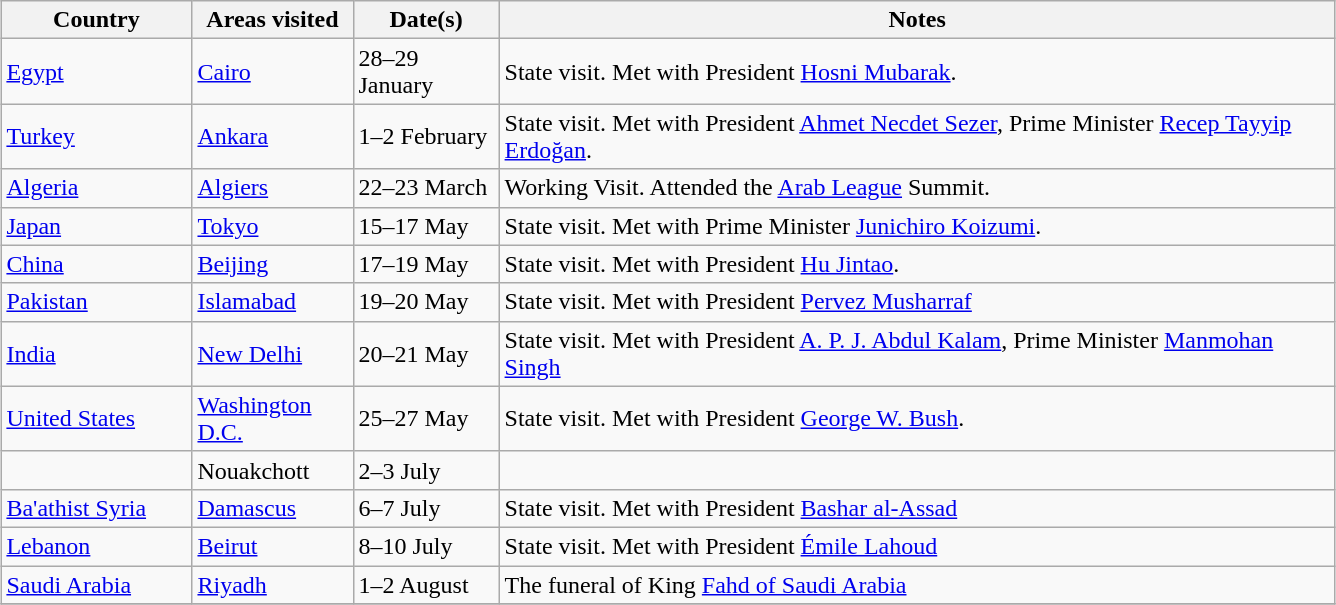<table class="wikitable" style="margin: 1em auto 1em auto">
<tr>
<th width="120">Country</th>
<th width="100">Areas visited</th>
<th width="90">Date(s)</th>
<th width="550">Notes</th>
</tr>
<tr>
<td> <a href='#'>Egypt</a></td>
<td><a href='#'>Cairo</a></td>
<td>28–29 January</td>
<td>State visit. Met with President <a href='#'>Hosni Mubarak</a>.</td>
</tr>
<tr>
<td> <a href='#'>Turkey</a></td>
<td><a href='#'>Ankara</a></td>
<td>1–2 February</td>
<td>State visit. Met with President <a href='#'>Ahmet Necdet Sezer</a>, Prime Minister <a href='#'>Recep Tayyip Erdoğan</a>.</td>
</tr>
<tr>
<td> <a href='#'>Algeria</a></td>
<td><a href='#'>Algiers</a></td>
<td>22–23 March</td>
<td>Working Visit. Attended the <a href='#'>Arab League</a> Summit.</td>
</tr>
<tr>
<td> <a href='#'>Japan</a></td>
<td><a href='#'>Tokyo</a></td>
<td>15–17 May</td>
<td>State visit. Met with Prime Minister <a href='#'>Junichiro Koizumi</a>.</td>
</tr>
<tr>
<td> <a href='#'>China</a></td>
<td><a href='#'>Beijing</a></td>
<td>17–19 May</td>
<td>State visit. Met with President <a href='#'>Hu Jintao</a>.</td>
</tr>
<tr>
<td> <a href='#'>Pakistan</a></td>
<td><a href='#'>Islamabad</a></td>
<td>19–20 May</td>
<td>State visit. Met with President <a href='#'>Pervez Musharraf</a></td>
</tr>
<tr>
<td> <a href='#'>India</a></td>
<td><a href='#'>New Delhi</a></td>
<td>20–21 May</td>
<td>State visit. Met with President <a href='#'>A. P. J. Abdul Kalam</a>, Prime Minister <a href='#'>Manmohan Singh</a></td>
</tr>
<tr>
<td> <a href='#'>United States</a></td>
<td><a href='#'>Washington D.C.</a></td>
<td>25–27 May</td>
<td>State visit. Met with President <a href='#'>George W. Bush</a>.</td>
</tr>
<tr>
<td></td>
<td>Nouakchott</td>
<td>2–3 July</td>
<td></td>
</tr>
<tr>
<td> <a href='#'>Ba'athist Syria</a></td>
<td><a href='#'>Damascus</a></td>
<td>6–7 July</td>
<td>State visit. Met with President <a href='#'>Bashar al-Assad</a></td>
</tr>
<tr>
<td> <a href='#'>Lebanon</a></td>
<td><a href='#'>Beirut</a></td>
<td>8–10 July</td>
<td>State visit. Met with President <a href='#'>Émile Lahoud</a></td>
</tr>
<tr>
<td> <a href='#'>Saudi Arabia</a></td>
<td><a href='#'>Riyadh</a></td>
<td>1–2 August</td>
<td>The funeral of King <a href='#'>Fahd of Saudi Arabia</a></td>
</tr>
<tr>
</tr>
</table>
